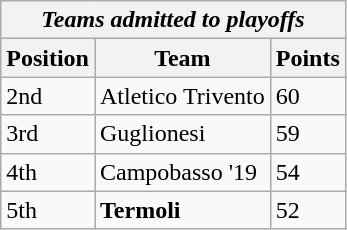<table class="wikitable">
<tr>
<th colspan="3"><em>Teams admitted to playoffs</em></th>
</tr>
<tr>
<th>Position</th>
<th>Team</th>
<th>Points</th>
</tr>
<tr>
<td>2nd</td>
<td>Atletico Trivento</td>
<td>60</td>
</tr>
<tr>
<td>3rd</td>
<td>Guglionesi</td>
<td>59</td>
</tr>
<tr>
<td>4th</td>
<td>Campobasso '19</td>
<td>54</td>
</tr>
<tr>
<td>5th</td>
<td><strong>Termoli</strong></td>
<td>52</td>
</tr>
</table>
